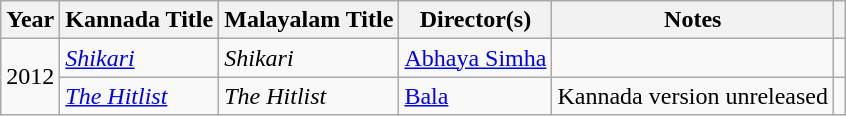<table class="wikitable sortable">
<tr>
<th>Year</th>
<th>Kannada Title</th>
<th>Malayalam Title</th>
<th>Director(s)</th>
<th>Notes</th>
<th class="unsortable"></th>
</tr>
<tr>
<td rowspan="2">2012</td>
<td><em><a href='#'>Shikari</a></em></td>
<td><em>Shikari</em></td>
<td><a href='#'>Abhaya Simha</a></td>
<td></td>
<td></td>
</tr>
<tr>
<td><em><a href='#'>The Hitlist</a></em></td>
<td><em>The Hitlist</em></td>
<td><a href='#'>Bala</a></td>
<td>Kannada version unreleased</td>
<td></td>
</tr>
</table>
